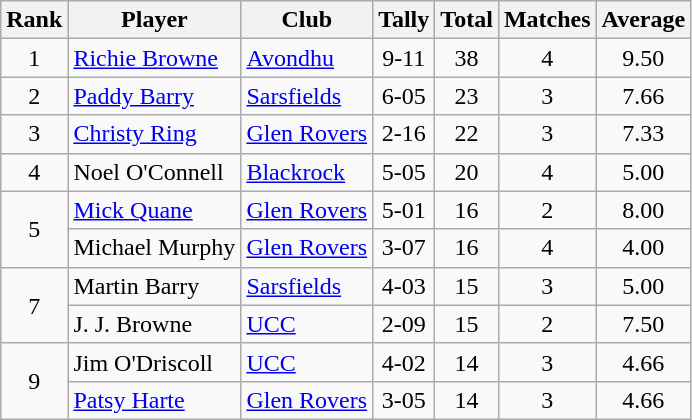<table class="wikitable">
<tr>
<th>Rank</th>
<th>Player</th>
<th>Club</th>
<th>Tally</th>
<th>Total</th>
<th>Matches</th>
<th>Average</th>
</tr>
<tr>
<td rowspan=1 align=center>1</td>
<td><a href='#'>Richie Browne</a></td>
<td><a href='#'>Avondhu</a></td>
<td align=center>9-11</td>
<td align=center>38</td>
<td align=center>4</td>
<td align=center>9.50</td>
</tr>
<tr>
<td rowspan=1 align=center>2</td>
<td><a href='#'>Paddy Barry</a></td>
<td><a href='#'>Sarsfields</a></td>
<td align=center>6-05</td>
<td align=center>23</td>
<td align=center>3</td>
<td align=center>7.66</td>
</tr>
<tr>
<td rowspan=1 align=center>3</td>
<td><a href='#'>Christy Ring</a></td>
<td><a href='#'>Glen Rovers</a></td>
<td align=center>2-16</td>
<td align=center>22</td>
<td align=center>3</td>
<td align=center>7.33</td>
</tr>
<tr>
<td rowspan=1 align=center>4</td>
<td>Noel O'Connell</td>
<td><a href='#'>Blackrock</a></td>
<td align=center>5-05</td>
<td align=center>20</td>
<td align=center>4</td>
<td align=center>5.00</td>
</tr>
<tr>
<td rowspan=2 align=center>5</td>
<td><a href='#'>Mick Quane</a></td>
<td><a href='#'>Glen Rovers</a></td>
<td align=center>5-01</td>
<td align=center>16</td>
<td align=center>2</td>
<td align=center>8.00</td>
</tr>
<tr>
<td>Michael Murphy</td>
<td><a href='#'>Glen Rovers</a></td>
<td align=center>3-07</td>
<td align=center>16</td>
<td align=center>4</td>
<td align=center>4.00</td>
</tr>
<tr>
<td rowspan=2 align=center>7</td>
<td>Martin Barry</td>
<td><a href='#'>Sarsfields</a></td>
<td align=center>4-03</td>
<td align=center>15</td>
<td align=center>3</td>
<td align=center>5.00</td>
</tr>
<tr>
<td>J. J. Browne</td>
<td><a href='#'>UCC</a></td>
<td align=center>2-09</td>
<td align=center>15</td>
<td align=center>2</td>
<td align=center>7.50</td>
</tr>
<tr>
<td rowspan=2 align=center>9</td>
<td>Jim O'Driscoll</td>
<td><a href='#'>UCC</a></td>
<td align=center>4-02</td>
<td align=center>14</td>
<td align=center>3</td>
<td align=center>4.66</td>
</tr>
<tr>
<td><a href='#'>Patsy Harte</a></td>
<td><a href='#'>Glen Rovers</a></td>
<td align=center>3-05</td>
<td align=center>14</td>
<td align=center>3</td>
<td align=center>4.66</td>
</tr>
</table>
